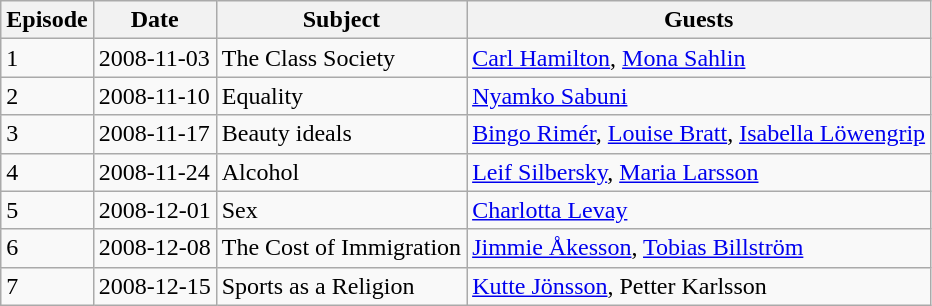<table class="wikitable">
<tr>
<th>Episode</th>
<th>Date</th>
<th>Subject</th>
<th>Guests</th>
</tr>
<tr>
<td>1</td>
<td>2008-11-03</td>
<td>The Class Society</td>
<td><a href='#'>Carl Hamilton</a>, <a href='#'>Mona Sahlin</a></td>
</tr>
<tr>
<td>2</td>
<td>2008-11-10</td>
<td>Equality</td>
<td><a href='#'>Nyamko Sabuni</a></td>
</tr>
<tr>
<td>3</td>
<td>2008-11-17</td>
<td>Beauty ideals</td>
<td><a href='#'>Bingo Rimér</a>, <a href='#'>Louise Bratt</a>, <a href='#'>Isabella Löwengrip</a></td>
</tr>
<tr>
<td>4</td>
<td>2008-11-24</td>
<td>Alcohol</td>
<td><a href='#'>Leif Silbersky</a>, <a href='#'>Maria Larsson</a></td>
</tr>
<tr>
<td>5</td>
<td>2008-12-01</td>
<td>Sex</td>
<td><a href='#'>Charlotta Levay</a></td>
</tr>
<tr>
<td>6</td>
<td>2008-12-08</td>
<td>The Cost of Immigration</td>
<td><a href='#'>Jimmie Åkesson</a>, <a href='#'>Tobias Billström</a></td>
</tr>
<tr>
<td>7</td>
<td>2008-12-15</td>
<td>Sports as a Religion</td>
<td><a href='#'>Kutte Jönsson</a>, Petter Karlsson</td>
</tr>
</table>
